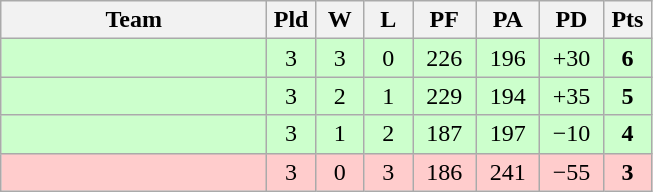<table class="wikitable" style="text-align:center;">
<tr>
<th width=170>Team</th>
<th width=25>Pld</th>
<th width=25>W</th>
<th width=25>L</th>
<th width=35>PF</th>
<th width=35>PA</th>
<th width=35>PD</th>
<th width=25>Pts</th>
</tr>
<tr style="background: #ccffcc;">
<td align="left"></td>
<td>3</td>
<td>3</td>
<td>0</td>
<td>226</td>
<td>196</td>
<td>+30</td>
<td><strong>6</strong></td>
</tr>
<tr style="background: #ccffcc;">
<td align="left"></td>
<td>3</td>
<td>2</td>
<td>1</td>
<td>229</td>
<td>194</td>
<td>+35</td>
<td><strong>5</strong></td>
</tr>
<tr style="background: #ccffcc;">
<td align="left"></td>
<td>3</td>
<td>1</td>
<td>2</td>
<td>187</td>
<td>197</td>
<td>−10</td>
<td><strong>4</strong></td>
</tr>
<tr style="background: #ffcccc;">
<td align="left"></td>
<td>3</td>
<td>0</td>
<td>3</td>
<td>186</td>
<td>241</td>
<td>−55</td>
<td><strong>3</strong></td>
</tr>
</table>
